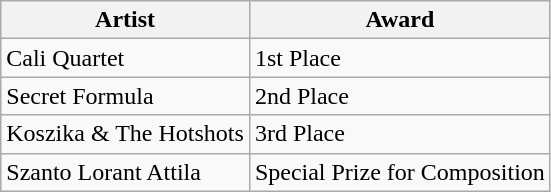<table class="wikitable">
<tr>
<th>Artist</th>
<th>Award</th>
</tr>
<tr>
<td>Cali Quartet</td>
<td>1st Place</td>
</tr>
<tr>
<td>Secret Formula</td>
<td>2nd Place</td>
</tr>
<tr>
<td>Koszika & The Hotshots</td>
<td>3rd Place</td>
</tr>
<tr>
<td>Szanto Lorant Attila</td>
<td>Special Prize for Composition</td>
</tr>
</table>
